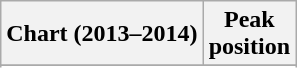<table class="wikitable sortable">
<tr>
<th align="left">Chart (2013–2014)</th>
<th align="center">Peak<br>position</th>
</tr>
<tr>
</tr>
<tr>
</tr>
<tr>
</tr>
<tr>
</tr>
<tr>
</tr>
</table>
